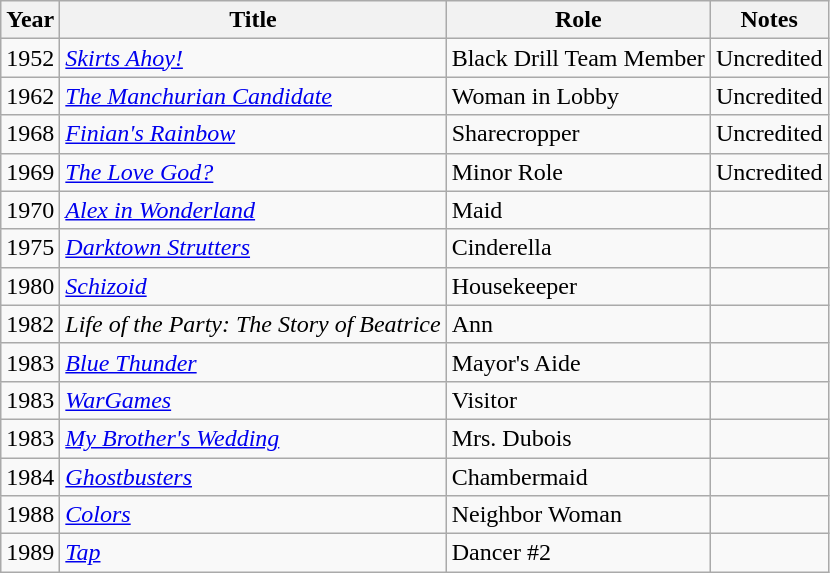<table class="wikitable">
<tr>
<th>Year</th>
<th>Title</th>
<th>Role</th>
<th>Notes</th>
</tr>
<tr>
<td>1952</td>
<td><em><a href='#'>Skirts Ahoy!</a></em></td>
<td>Black Drill Team Member</td>
<td>Uncredited</td>
</tr>
<tr>
<td>1962</td>
<td><em><a href='#'>The Manchurian Candidate</a></em></td>
<td>Woman in Lobby</td>
<td>Uncredited</td>
</tr>
<tr>
<td>1968</td>
<td><em><a href='#'>Finian's Rainbow</a></em></td>
<td>Sharecropper</td>
<td>Uncredited</td>
</tr>
<tr>
<td>1969</td>
<td><em><a href='#'>The Love God?</a></em></td>
<td>Minor Role</td>
<td>Uncredited</td>
</tr>
<tr>
<td>1970</td>
<td><em><a href='#'>Alex in Wonderland</a></em></td>
<td>Maid</td>
<td></td>
</tr>
<tr>
<td>1975</td>
<td><em><a href='#'>Darktown Strutters</a></em></td>
<td>Cinderella</td>
<td></td>
</tr>
<tr>
<td>1980</td>
<td><em><a href='#'>Schizoid</a></em></td>
<td>Housekeeper</td>
<td></td>
</tr>
<tr>
<td>1982</td>
<td><em>Life of the Party: The Story of Beatrice</em></td>
<td>Ann</td>
<td></td>
</tr>
<tr>
<td>1983</td>
<td><em><a href='#'>Blue Thunder</a></em></td>
<td>Mayor's Aide</td>
<td></td>
</tr>
<tr>
<td>1983</td>
<td><em><a href='#'>WarGames</a></em></td>
<td>Visitor</td>
<td></td>
</tr>
<tr>
<td>1983</td>
<td><em><a href='#'>My Brother's Wedding</a></em></td>
<td>Mrs. Dubois</td>
<td></td>
</tr>
<tr>
<td>1984</td>
<td><em><a href='#'>Ghostbusters</a></em></td>
<td>Chambermaid</td>
<td></td>
</tr>
<tr>
<td>1988</td>
<td><em><a href='#'>Colors</a></em></td>
<td>Neighbor Woman</td>
<td></td>
</tr>
<tr>
<td>1989</td>
<td><em><a href='#'>Tap</a></em></td>
<td>Dancer #2</td>
<td></td>
</tr>
</table>
